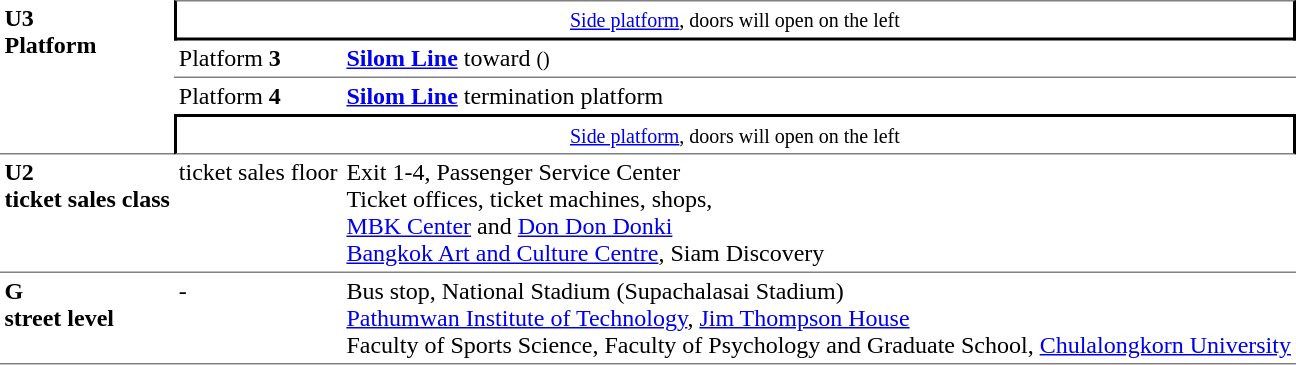<table table border=0 cellspacing=0 cellpadding=3>
<tr>
<td style = "border-bottom:solid 1px gray;" rowspan=4 valign=top><strong>U3<br>Platform<br></strong></td>
<td style = "border-top:solid 1px gray;border-right:solid 2px black;border-left:solid 2px black;border-bottom:solid 2px black;text-align:center;" colspan=2><small><a href='#'>Side platform</a>, doors will open on the left</small></td>
</tr>
<tr>
<td style = "border-bottom:solid 1px gray;">Platform <span><strong>3</strong></span></td>
<td style = "border-bottom:solid 1px gray;"><a href='#'><span><span><strong>Silom Line</strong></span></span></a> toward  <small>()</small></td>
</tr>
<tr>
<td>Platform <span><strong>4</strong></span></td>
<td><a href='#'><span><span><strong>Silom Line</strong></span></span></a> termination platform</td>
</tr>
<tr>
<td style = "border-top:solid 2px black;border-right:solid 2px black;border-left:solid 2px black;border-bottom:solid 1px gray;text-align:center;" colspan=2><small><a href='#'>Side platform</a>, doors will open on the left</small></td>
</tr>
<tr>
<td style = "border-bottom:solid 1px gray;" rowspan=1 valign=top><strong>U2<br>ticket sales class<br></strong></td>
<td style = "border-bottom:solid 1px gray;" valign=top>ticket sales floor</td>
<td style = "border-bottom:solid 1px gray;" valign=top>Exit 1-4, Passenger Service Center<br>Ticket offices, ticket machines, shops,<br><a href='#'>MBK Center</a> and <a href='#'>Don Don Donki</a><br><a href='#'>Bangkok Art and Culture Centre</a>, Siam Discovery<br></td>
</tr>
<tr>
<td style = "border-bottom:solid 1px gray;" rowspan=1 valign=top><strong>G<br>street level<br></strong></td>
<td style = "border-bottom:solid 1px gray;" valign=top>-</td>
<td style = "border-bottom:solid 1px gray;" valign=top>Bus stop, National Stadium (Supachalasai Stadium)<br><a href='#'>Pathumwan Institute of Technology</a>, <a href='#'>Jim Thompson House</a><br>Faculty of Sports Science, Faculty of Psychology and Graduate School, <a href='#'>Chulalongkorn University</a></td>
</tr>
</table>
